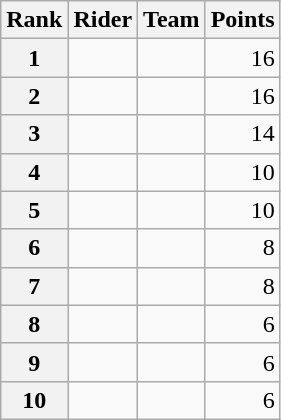<table class="wikitable" margin-bottom:0;">
<tr>
<th scope="col">Rank</th>
<th scope="col">Rider</th>
<th scope="col">Team</th>
<th scope="col">Points</th>
</tr>
<tr>
<th scope="row">1</th>
<td> </td>
<td></td>
<td align="right">16</td>
</tr>
<tr>
<th scope="row">2</th>
<td></td>
<td></td>
<td align="right">16</td>
</tr>
<tr>
<th scope="row">3</th>
<td></td>
<td></td>
<td align="right">14</td>
</tr>
<tr>
<th scope="row">4</th>
<td>  </td>
<td></td>
<td align="right">10</td>
</tr>
<tr>
<th scope="row">5</th>
<td></td>
<td></td>
<td align="right">10</td>
</tr>
<tr>
<th scope="row">6</th>
<td></td>
<td></td>
<td align="right">8</td>
</tr>
<tr>
<th scope="row">7</th>
<td></td>
<td></td>
<td align="right">8</td>
</tr>
<tr>
<th scope="row">8</th>
<td></td>
<td></td>
<td align="right">6</td>
</tr>
<tr>
<th scope="row">9</th>
<td></td>
<td></td>
<td align="right">6</td>
</tr>
<tr>
<th scope="row">10</th>
<td></td>
<td></td>
<td align="right">6</td>
</tr>
</table>
